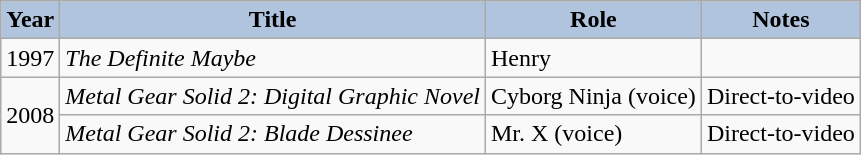<table class="wikitable">
<tr>
<th style="background:#B0C4DE;">Year</th>
<th style="background:#B0C4DE;">Title</th>
<th style="background:#B0C4DE;">Role</th>
<th style="background:#B0C4DE;">Notes</th>
</tr>
<tr>
<td>1997</td>
<td><em>The Definite Maybe</em></td>
<td>Henry</td>
<td></td>
</tr>
<tr>
<td rowspan="2">2008</td>
<td><em>Metal Gear Solid 2: Digital Graphic Novel</em></td>
<td>Cyborg Ninja (voice)</td>
<td>Direct-to-video</td>
</tr>
<tr>
<td><em>Metal Gear Solid 2: Blade Dessinee</em></td>
<td>Mr. X (voice)</td>
<td>Direct-to-video</td>
</tr>
</table>
